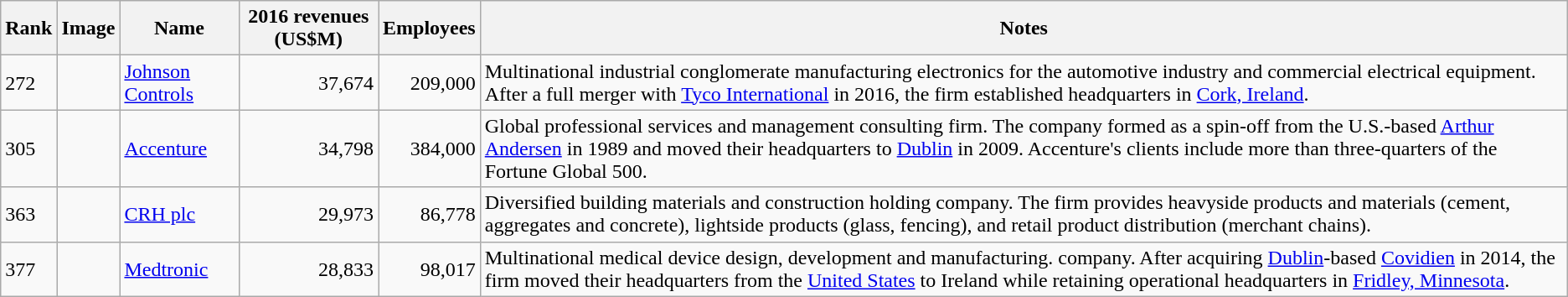<table class="wikitable sortable">
<tr>
<th>Rank</th>
<th>Image</th>
<th>Name</th>
<th>2016 revenues (US$M)</th>
<th>Employees</th>
<th>Notes</th>
</tr>
<tr>
<td>272</td>
<td></td>
<td><a href='#'>Johnson Controls</a></td>
<td align="right">37,674</td>
<td align="right">209,000</td>
<td>Multinational industrial conglomerate manufacturing electronics for the automotive industry and commercial electrical equipment. After a full merger with <a href='#'>Tyco International</a> in 2016, the firm established headquarters in <a href='#'>Cork, Ireland</a>.</td>
</tr>
<tr>
<td>305</td>
<td></td>
<td><a href='#'>Accenture</a></td>
<td align="right">34,798</td>
<td align="right">384,000</td>
<td>Global professional services and management consulting firm. The company formed as a spin-off from the U.S.-based <a href='#'>Arthur Andersen</a> in 1989 and moved their headquarters to <a href='#'>Dublin</a> in 2009. Accenture's clients include more than three-quarters of the Fortune Global 500.</td>
</tr>
<tr>
<td>363</td>
<td></td>
<td><a href='#'>CRH plc</a></td>
<td align="right">29,973</td>
<td align="right">86,778</td>
<td>Diversified building materials and construction holding company. The firm provides heavyside products and materials (cement, aggregates and concrete), lightside products (glass, fencing), and retail product distribution (merchant chains).</td>
</tr>
<tr>
<td>377</td>
<td></td>
<td><a href='#'>Medtronic</a></td>
<td align="right">28,833</td>
<td align="right">98,017</td>
<td>Multinational medical device design, development and manufacturing.  company. After acquiring <a href='#'>Dublin</a>-based <a href='#'>Covidien</a> in 2014, the firm moved their headquarters from the <a href='#'>United States</a> to Ireland while retaining operational headquarters in <a href='#'>Fridley, Minnesota</a>.</td>
</tr>
</table>
